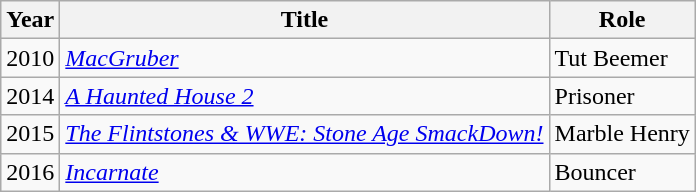<table class = "wikitable sortable">
<tr>
<th>Year</th>
<th>Title</th>
<th>Role</th>
</tr>
<tr>
<td>2010</td>
<td><em><a href='#'>MacGruber</a></em></td>
<td>Tut Beemer</td>
</tr>
<tr>
<td>2014</td>
<td><em><a href='#'>A Haunted House 2</a></em></td>
<td>Prisoner</td>
</tr>
<tr>
<td>2015</td>
<td><em><a href='#'>The Flintstones & WWE: Stone Age SmackDown!</a></em></td>
<td>Marble Henry</td>
</tr>
<tr>
<td>2016</td>
<td><em><a href='#'>Incarnate</a></em></td>
<td>Bouncer</td>
</tr>
</table>
